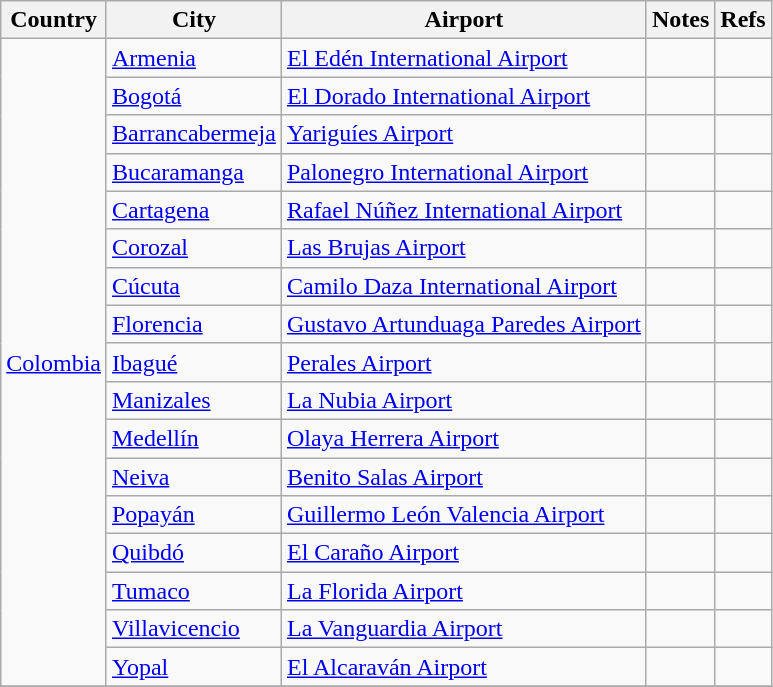<table class="wikitable sortable">
<tr>
<th>Country</th>
<th>City</th>
<th>Airport</th>
<th>Notes</th>
<th class=unsortable>Refs</th>
</tr>
<tr>
<td rowspan=17><a href='#'>Colombia</a></td>
<td><a href='#'>Armenia</a></td>
<td><a href='#'>El Edén International Airport</a></td>
<td></td>
<td></td>
</tr>
<tr>
<td><a href='#'>Bogotá</a></td>
<td><a href='#'>El Dorado International Airport</a></td>
<td></td>
<td></td>
</tr>
<tr>
<td><a href='#'>Barrancabermeja</a></td>
<td><a href='#'>Yariguíes Airport</a></td>
<td align=center></td>
<td></td>
</tr>
<tr>
<td><a href='#'>Bucaramanga</a></td>
<td><a href='#'>Palonegro International Airport</a></td>
<td align=center></td>
<td></td>
</tr>
<tr>
<td><a href='#'>Cartagena</a></td>
<td><a href='#'>Rafael Núñez International Airport</a></td>
<td align=center></td>
<td></td>
</tr>
<tr>
<td><a href='#'>Corozal</a></td>
<td><a href='#'>Las Brujas Airport</a></td>
<td align=center></td>
<td></td>
</tr>
<tr>
<td><a href='#'>Cúcuta</a></td>
<td><a href='#'>Camilo Daza International Airport</a></td>
<td></td>
<td></td>
</tr>
<tr>
<td><a href='#'>Florencia</a></td>
<td><a href='#'>Gustavo Artunduaga Paredes Airport</a></td>
<td align=center></td>
<td></td>
</tr>
<tr>
<td><a href='#'>Ibagué</a></td>
<td><a href='#'>Perales Airport</a></td>
<td align=center></td>
<td></td>
</tr>
<tr>
<td><a href='#'>Manizales</a></td>
<td><a href='#'>La Nubia Airport</a></td>
<td></td>
<td></td>
</tr>
<tr>
<td><a href='#'>Medellín</a></td>
<td><a href='#'>Olaya Herrera Airport</a></td>
<td></td>
<td></td>
</tr>
<tr>
<td><a href='#'>Neiva</a></td>
<td><a href='#'>Benito Salas Airport</a></td>
<td align=center></td>
<td></td>
</tr>
<tr>
<td><a href='#'>Popayán</a></td>
<td><a href='#'>Guillermo León Valencia Airport</a></td>
<td align=center></td>
<td></td>
</tr>
<tr>
<td><a href='#'>Quibdó</a></td>
<td><a href='#'>El Caraño Airport</a></td>
<td></td>
<td></td>
</tr>
<tr>
<td><a href='#'>Tumaco</a></td>
<td><a href='#'>La Florida Airport</a></td>
<td></td>
<td></td>
</tr>
<tr>
<td><a href='#'>Villavicencio</a></td>
<td><a href='#'>La Vanguardia Airport</a></td>
<td align=center></td>
<td></td>
</tr>
<tr>
<td><a href='#'>Yopal</a></td>
<td><a href='#'>El Alcaraván Airport</a></td>
<td align=center></td>
<td></td>
</tr>
<tr>
</tr>
</table>
